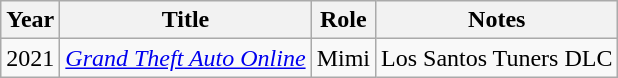<table class="wikitable sortable">
<tr>
<th scope="col">Year</th>
<th scope="col">Title</th>
<th scope="col">Role</th>
<th class="unsortable" scope="col">Notes</th>
</tr>
<tr>
<td>2021</td>
<td><em><a href='#'>Grand Theft Auto Online</a></em></td>
<td>Mimi</td>
<td>Los Santos Tuners DLC</td>
</tr>
</table>
